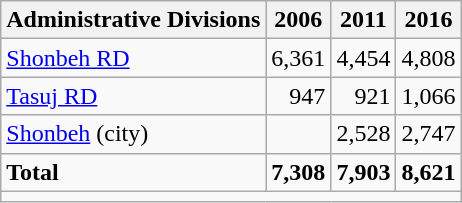<table class="wikitable">
<tr>
<th>Administrative Divisions</th>
<th>2006</th>
<th>2011</th>
<th>2016</th>
</tr>
<tr>
<td><a href='#'>Shonbeh RD</a></td>
<td style="text-align: right;">6,361</td>
<td style="text-align: right;">4,454</td>
<td style="text-align: right;">4,808</td>
</tr>
<tr>
<td><a href='#'>Tasuj RD</a></td>
<td style="text-align: right;">947</td>
<td style="text-align: right;">921</td>
<td style="text-align: right;">1,066</td>
</tr>
<tr>
<td><a href='#'>Shonbeh</a> (city)</td>
<td style="text-align: right;"></td>
<td style="text-align: right;">2,528</td>
<td style="text-align: right;">2,747</td>
</tr>
<tr>
<td><strong>Total</strong></td>
<td style="text-align: right;"><strong>7,308</strong></td>
<td style="text-align: right;"><strong>7,903</strong></td>
<td style="text-align: right;"><strong>8,621</strong></td>
</tr>
<tr>
<td colspan=4></td>
</tr>
</table>
